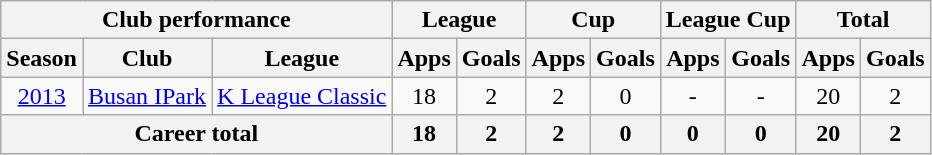<table class="wikitable" style="text-align:center">
<tr>
<th colspan=3>Club performance</th>
<th colspan=2>League</th>
<th colspan=2>Cup</th>
<th colspan=2>League Cup</th>
<th colspan=2>Total</th>
</tr>
<tr>
<th>Season</th>
<th>Club</th>
<th>League</th>
<th>Apps</th>
<th>Goals</th>
<th>Apps</th>
<th>Goals</th>
<th>Apps</th>
<th>Goals</th>
<th>Apps</th>
<th>Goals</th>
</tr>
<tr>
<td><a href='#'>2013</a></td>
<td rowspan=1><a href='#'>Busan IPark</a></td>
<td rowspan=1><a href='#'>K League Classic</a></td>
<td>18</td>
<td>2</td>
<td>2</td>
<td>0</td>
<td>-</td>
<td>-</td>
<td>20</td>
<td>2</td>
</tr>
<tr>
<th colspan=3>Career total</th>
<th>18</th>
<th>2</th>
<th>2</th>
<th>0</th>
<th>0</th>
<th>0</th>
<th>20</th>
<th>2</th>
</tr>
</table>
